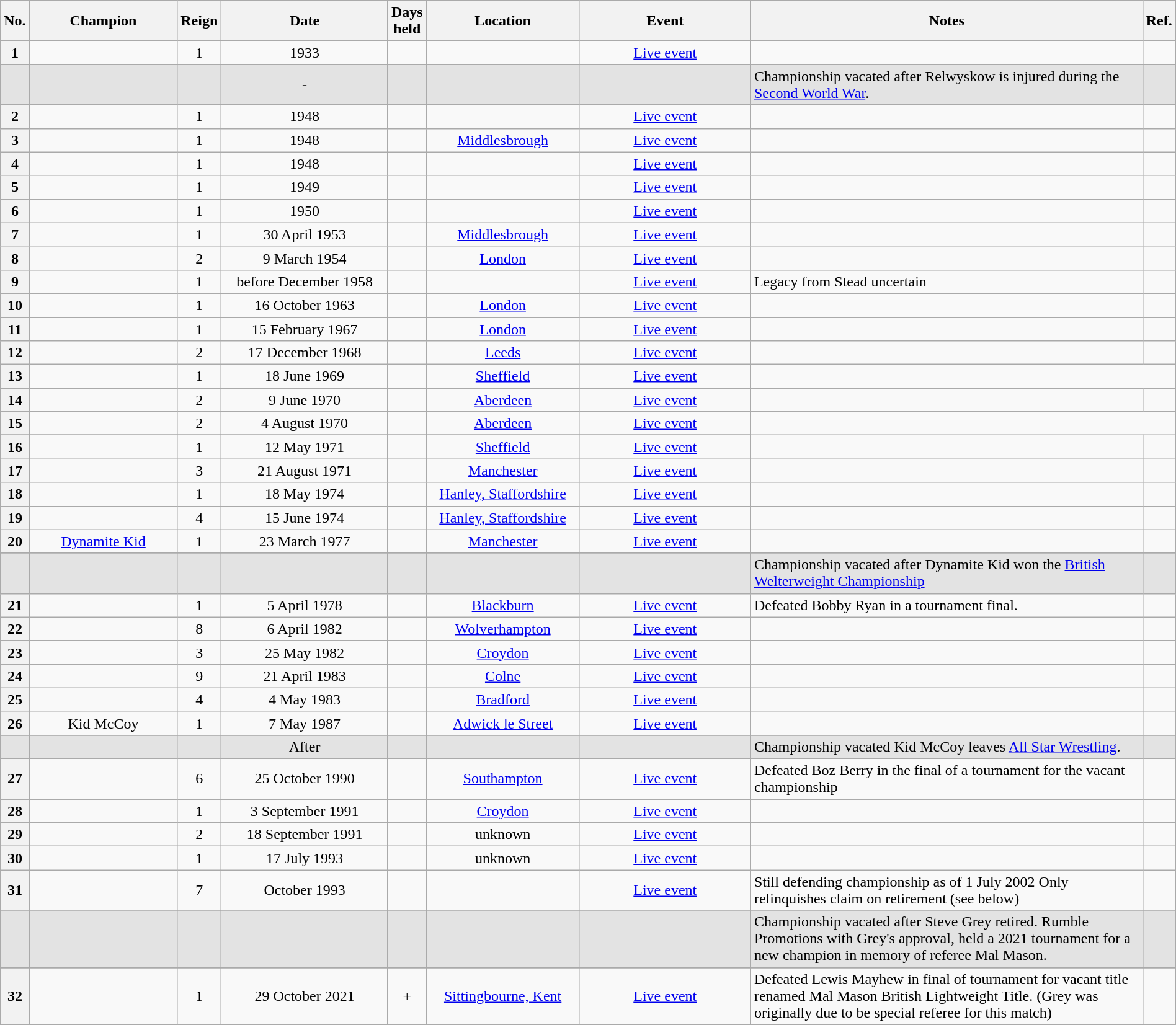<table class="wikitable sortable" style="text-align: center" width=100%>
<tr>
<th width=0 data-sort-type="number">No.</th>
<th width=14%>Champion</th>
<th width=0>Reign</th>
<th width=16%>Date</th>
<th width=0 data-sort-type="number">Days held</th>
<th width=14%>Location</th>
<th width=17%>Event</th>
<th width=51% class="unsortable">Notes</th>
<th width=0 class="unsortable">Ref.</th>
</tr>
<tr>
<th>1</th>
<td></td>
<td>1</td>
<td>1933</td>
<td></td>
<td></td>
<td><a href='#'>Live event</a></td>
<td align=left> </td>
<td></td>
</tr>
<tr>
</tr>
<tr style="background-color:#e3e3e3">
<td></td>
<td></td>
<td></td>
<td>-</td>
<td></td>
<td></td>
<td></td>
<td align=left>Championship vacated after Relwyskow is injured during the <a href='#'>Second World War</a>.</td>
<td></td>
</tr>
<tr>
<th>2</th>
<td></td>
<td>1</td>
<td>1948</td>
<td></td>
<td></td>
<td><a href='#'>Live event</a></td>
<td align=left> </td>
<td></td>
</tr>
<tr>
<th>3</th>
<td></td>
<td>1</td>
<td>1948</td>
<td></td>
<td><a href='#'>Middlesbrough</a></td>
<td><a href='#'>Live event</a></td>
<td align=left> </td>
<td></td>
</tr>
<tr>
<th>4</th>
<td></td>
<td>1</td>
<td>1948</td>
<td></td>
<td></td>
<td><a href='#'>Live event</a></td>
<td align=left> </td>
<td></td>
</tr>
<tr>
<th>5</th>
<td></td>
<td>1</td>
<td>1949</td>
<td></td>
<td></td>
<td><a href='#'>Live event</a></td>
<td align=left> </td>
<td></td>
</tr>
<tr>
<th>6</th>
<td></td>
<td>1</td>
<td>1950</td>
<td></td>
<td></td>
<td><a href='#'>Live event</a></td>
<td align=left> </td>
<td></td>
</tr>
<tr>
<th>7</th>
<td></td>
<td>1</td>
<td>30 April 1953</td>
<td></td>
<td><a href='#'>Middlesbrough</a></td>
<td><a href='#'>Live event</a></td>
<td align=left> </td>
<td></td>
</tr>
<tr>
<th>8</th>
<td></td>
<td>2</td>
<td>9 March 1954</td>
<td></td>
<td><a href='#'>London</a></td>
<td><a href='#'>Live event</a></td>
<td align=left> </td>
<td></td>
</tr>
<tr>
<th>9</th>
<td></td>
<td>1</td>
<td>before December 1958</td>
<td></td>
<td></td>
<td><a href='#'>Live event</a></td>
<td align=left>Legacy from Stead uncertain</td>
<td></td>
</tr>
<tr>
<th>10</th>
<td></td>
<td>1</td>
<td>16 October 1963</td>
<td></td>
<td><a href='#'>London</a></td>
<td><a href='#'>Live event</a></td>
<td align=left> </td>
<td></td>
</tr>
<tr>
<th>11</th>
<td></td>
<td>1</td>
<td>15 February 1967</td>
<td></td>
<td><a href='#'>London</a></td>
<td><a href='#'>Live event</a></td>
<td align=left> </td>
<td></td>
</tr>
<tr>
<th>12</th>
<td></td>
<td>2</td>
<td>17 December 1968</td>
<td></td>
<td><a href='#'>Leeds</a></td>
<td><a href='#'>Live event</a></td>
<td align=left> </td>
<td></td>
</tr>
<tr>
<th>13</th>
<td></td>
<td>1</td>
<td>18 June 1969</td>
<td></td>
<td><a href='#'>Sheffield</a></td>
<td><a href='#'>Live event</a></td>
</tr>
<tr>
<th>14</th>
<td></td>
<td>2</td>
<td>9 June 1970</td>
<td></td>
<td><a href='#'>Aberdeen</a></td>
<td><a href='#'>Live event</a></td>
<td align=left> </td>
<td></td>
</tr>
<tr>
<th>15</th>
<td></td>
<td>2</td>
<td>4 August 1970</td>
<td></td>
<td><a href='#'>Aberdeen</a></td>
<td><a href='#'>Live event</a></td>
</tr>
<tr>
</tr>
<tr>
<th>16</th>
<td></td>
<td>1</td>
<td>12 May 1971</td>
<td></td>
<td><a href='#'>Sheffield</a></td>
<td><a href='#'>Live event</a></td>
<td align="left"> </td>
<td></td>
</tr>
<tr>
<th>17</th>
<td></td>
<td>3</td>
<td>21 August 1971</td>
<td></td>
<td><a href='#'>Manchester</a></td>
<td><a href='#'>Live event</a></td>
<td align="left"> </td>
<td></td>
</tr>
<tr>
<th>18</th>
<td></td>
<td>1</td>
<td>18 May 1974</td>
<td></td>
<td><a href='#'>Hanley, Staffordshire</a></td>
<td><a href='#'>Live event</a></td>
<td align="left"> </td>
<td></td>
</tr>
<tr>
<th>19</th>
<td></td>
<td>4</td>
<td>15 June 1974</td>
<td></td>
<td><a href='#'>Hanley, Staffordshire</a></td>
<td><a href='#'>Live event</a></td>
<td align="left"> </td>
<td></td>
</tr>
<tr>
<th>20</th>
<td><a href='#'>Dynamite Kid</a></td>
<td>1</td>
<td>23 March 1977</td>
<td></td>
<td><a href='#'>Manchester</a></td>
<td><a href='#'>Live event</a></td>
<td align="left"> </td>
<td></td>
</tr>
<tr>
</tr>
<tr style="background-color:#e3e3e3">
<td></td>
<td></td>
<td></td>
<td></td>
<td></td>
<td></td>
<td></td>
<td align=left>Championship vacated after Dynamite Kid won the <a href='#'>British Welterweight Championship</a></td>
<td></td>
</tr>
<tr>
<th>21</th>
<td></td>
<td>1</td>
<td>5 April 1978</td>
<td></td>
<td><a href='#'>Blackburn</a></td>
<td><a href='#'>Live event</a></td>
<td align=left>Defeated Bobby Ryan in a tournament final.</td>
<td></td>
</tr>
<tr>
<th>22</th>
<td></td>
<td>8</td>
<td>6 April 1982</td>
<td></td>
<td><a href='#'>Wolverhampton</a></td>
<td><a href='#'>Live event</a></td>
<td align=left> </td>
<td></td>
</tr>
<tr>
<th>23</th>
<td></td>
<td>3</td>
<td>25 May 1982</td>
<td></td>
<td><a href='#'>Croydon</a></td>
<td><a href='#'>Live event</a></td>
<td align=left> </td>
<td></td>
</tr>
<tr>
<th>24</th>
<td></td>
<td>9</td>
<td>21 April 1983</td>
<td></td>
<td><a href='#'>Colne</a></td>
<td><a href='#'>Live event</a></td>
<td align=left> </td>
<td></td>
</tr>
<tr>
<th>25</th>
<td></td>
<td>4</td>
<td>4 May 1983</td>
<td></td>
<td><a href='#'>Bradford</a></td>
<td><a href='#'>Live event</a></td>
<td align=left> </td>
<td></td>
</tr>
<tr>
<th>26</th>
<td>Kid McCoy</td>
<td>1</td>
<td>7 May 1987</td>
<td></td>
<td><a href='#'>Adwick le Street</a></td>
<td><a href='#'>Live event</a></td>
<td align=left> </td>
<td></td>
</tr>
<tr>
</tr>
<tr style="background-color:#e3e3e3">
<td></td>
<td></td>
<td></td>
<td>After </td>
<td></td>
<td></td>
<td></td>
<td align=left>Championship vacated Kid McCoy leaves <a href='#'>All Star Wrestling</a>.</td>
<td></td>
</tr>
<tr>
<th>27</th>
<td></td>
<td>6</td>
<td>25 October 1990</td>
<td></td>
<td><a href='#'>Southampton</a></td>
<td><a href='#'>Live event</a></td>
<td align=left>Defeated Boz Berry in the final of a tournament for the vacant championship</td>
<td></td>
</tr>
<tr>
<th>28</th>
<td></td>
<td>1</td>
<td>3 September 1991</td>
<td></td>
<td><a href='#'>Croydon</a></td>
<td><a href='#'>Live event</a></td>
<td align=left> </td>
<td></td>
</tr>
<tr>
<th>29</th>
<td></td>
<td>2</td>
<td>18 September 1991</td>
<td></td>
<td>unknown</td>
<td><a href='#'>Live event</a></td>
<td align=left> </td>
<td></td>
</tr>
<tr>
<th>30</th>
<td></td>
<td>1</td>
<td>17 July 1993</td>
<td></td>
<td>unknown</td>
<td><a href='#'>Live event</a></td>
<td align=left> </td>
<td></td>
</tr>
<tr>
<th>31</th>
<td></td>
<td>7</td>
<td>October 1993</td>
<td></td>
<td></td>
<td><a href='#'>Live event</a></td>
<td align=left>Still defending championship as of 1 July 2002   Only relinquishes claim on retirement (see below)</td>
<td></td>
</tr>
<tr>
</tr>
<tr>
</tr>
<tr style="background-color:#e3e3e3">
<td></td>
<td></td>
<td></td>
<td></td>
<td></td>
<td></td>
<td></td>
<td align=left>Championship vacated after Steve Grey retired. Rumble Promotions with Grey's approval, held a 2021 tournament for a new champion in memory of referee Mal Mason.</td>
<td></td>
</tr>
<tr>
</tr>
<tr>
<th>32</th>
<td></td>
<td>1</td>
<td>29 October 2021</td>
<td>+</td>
<td><a href='#'>Sittingbourne, Kent</a></td>
<td><a href='#'>Live event</a></td>
<td align=left>Defeated Lewis Mayhew in final of tournament for vacant title renamed Mal Mason British Lightweight Title. (Grey was originally due to be special referee for this match)</td>
<td></td>
</tr>
<tr>
</tr>
</table>
